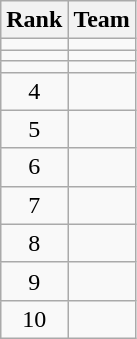<table class=wikitable style="text-align:center">
<tr>
<th>Rank</th>
<th>Team</th>
</tr>
<tr>
<td></td>
<td align=left></td>
</tr>
<tr>
<td></td>
<td align=left></td>
</tr>
<tr>
<td></td>
<td align=left></td>
</tr>
<tr>
<td>4</td>
<td align=left></td>
</tr>
<tr>
<td>5</td>
<td align=left></td>
</tr>
<tr>
<td>6</td>
<td align=left></td>
</tr>
<tr>
<td>7</td>
<td align=left></td>
</tr>
<tr>
<td>8</td>
<td align=left></td>
</tr>
<tr>
<td>9</td>
<td align=left></td>
</tr>
<tr>
<td>10</td>
<td align=left></td>
</tr>
</table>
